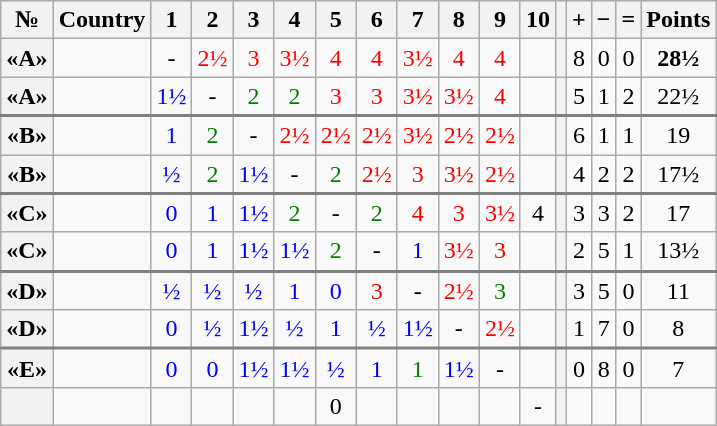<table class="wikitable" style="text-align:center">
<tr>
<th>№</th>
<th>Country</th>
<th>1</th>
<th>2</th>
<th>3</th>
<th>4</th>
<th>5</th>
<th>6</th>
<th>7</th>
<th>8</th>
<th>9</th>
<th>10</th>
<th></th>
<th>+</th>
<th>−</th>
<th>=</th>
<th>Points</th>
</tr>
<tr>
<th>«A»</th>
<td style="text-align: left"></td>
<td>-</td>
<td style="color:red;">2½</td>
<td style="color:red;">3</td>
<td style="color:red;">3½</td>
<td style="color:red;">4</td>
<td style="color:red;">4</td>
<td style="color:red;">3½</td>
<td style="color:red;">4</td>
<td style="color:red;">4</td>
<td></td>
<th></th>
<td>8</td>
<td>0</td>
<td>0</td>
<td><strong>28½</strong></td>
</tr>
<tr>
<th>«A»</th>
<td style="text-align: left"></td>
<td style="color:blue;">1½</td>
<td>-</td>
<td style="color:green;">2</td>
<td style="color:green;">2</td>
<td style="color:red;">3</td>
<td style="color:red;">3</td>
<td style="color:red;">3½</td>
<td style="color:red;">3½</td>
<td style="color:red;">4</td>
<td></td>
<th></th>
<td>5</td>
<td>1</td>
<td>2</td>
<td>22½</td>
</tr>
<tr style="border-top:2px solid grey;">
<th>«B»</th>
<td style="text-align: left"></td>
<td style="color:blue;">1</td>
<td style="color:green;">2</td>
<td>-</td>
<td style="color:red;">2½</td>
<td style="color:red;">2½</td>
<td style="color:red;">2½</td>
<td style="color:red;">3½</td>
<td style="color:red;">2½</td>
<td style="color:red;">2½</td>
<td></td>
<th></th>
<td>6</td>
<td>1</td>
<td>1</td>
<td>19</td>
</tr>
<tr>
<th>«B»</th>
<td style="text-align: left"></td>
<td style="color:blue;">½</td>
<td style="color:green;">2</td>
<td style="color:blue;">1½</td>
<td>-</td>
<td style="color:green;">2</td>
<td style="color:red;">2½</td>
<td style="color:red;">3</td>
<td style="color:red;">3½</td>
<td style="color:red;">2½</td>
<td></td>
<th></th>
<td>4</td>
<td>2</td>
<td>2</td>
<td>17½</td>
</tr>
<tr style="border-top:2px solid grey;">
<th>«C»</th>
<td style="text-align: left"></td>
<td style="color:blue;">0</td>
<td style="color:blue;">1</td>
<td style="color:blue;">1½</td>
<td style="color:green;">2</td>
<td>-</td>
<td style="color:green;">2</td>
<td style="color:red;">4</td>
<td style="color:red;">3</td>
<td style="color:red;">3½</td>
<td>4</td>
<th></th>
<td>3</td>
<td>3</td>
<td>2</td>
<td>17</td>
</tr>
<tr>
<th>«C»</th>
<td style="text-align: left"></td>
<td style="color:blue;">0</td>
<td style="color:blue;">1</td>
<td style="color:blue;">1½</td>
<td style="color:blue;">1½</td>
<td style="color:green;">2</td>
<td>-</td>
<td style="color:blue;">1</td>
<td style="color:red;">3½</td>
<td style="color:red;">3</td>
<td></td>
<th></th>
<td>2</td>
<td>5</td>
<td>1</td>
<td>13½</td>
</tr>
<tr style="border-top:2px solid grey;">
<th>«D»</th>
<td style="text-align: left"></td>
<td style="color:blue;">½</td>
<td style="color:blue;">½</td>
<td style="color:blue;">½</td>
<td style="color:blue;">1</td>
<td style="color:blue;">0</td>
<td style="color:red;">3</td>
<td>-</td>
<td style="color:red;">2½</td>
<td style="color:green;">3</td>
<td></td>
<th></th>
<td>3</td>
<td>5</td>
<td>0</td>
<td>11</td>
</tr>
<tr>
<th>«D»</th>
<td style="text-align: left"></td>
<td style="color:blue;">0</td>
<td style="color:blue;">½</td>
<td style="color:blue;">1½</td>
<td style="color:blue;">½</td>
<td style="color:blue;">1</td>
<td style="color:blue;">½</td>
<td style="color:blue;">1½</td>
<td>-</td>
<td style="color:red;">2½</td>
<td></td>
<th></th>
<td>1</td>
<td>7</td>
<td>0</td>
<td>8</td>
</tr>
<tr style="border-top:2px solid grey;">
<th>«E»</th>
<td style="text-align: left"></td>
<td style="color:blue;">0</td>
<td style="color:blue;">0</td>
<td style="color:blue;">1½</td>
<td style="color:blue;">1½</td>
<td style="color:blue;">½</td>
<td style="color:blue;">1</td>
<td style="color:green;">1</td>
<td style="color:blue;">1½</td>
<td>-</td>
<td></td>
<th></th>
<td>0</td>
<td>8</td>
<td>0</td>
<td>7</td>
</tr>
<tr>
<th></th>
<td style="text-align: left"></td>
<td></td>
<td></td>
<td></td>
<td></td>
<td>0</td>
<td></td>
<td></td>
<td></td>
<td></td>
<td>-</td>
<th></th>
<td></td>
<td></td>
<td></td>
<td></td>
</tr>
</table>
